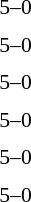<table style="font-size:90%">
<tr>
<th width="150"></th>
<th width="100"></th>
<th width="150"></th>
</tr>
<tr>
<td align="right"><strong></strong></td>
<td align="center">5–0</td>
<td></td>
</tr>
<tr>
<td></td>
<td></td>
<td></td>
</tr>
<tr>
<td align="right"><strong></strong></td>
<td align="center">5–0</td>
<td></td>
</tr>
<tr>
<td></td>
<td></td>
<td></td>
</tr>
<tr>
<td align="right"><strong></strong></td>
<td align="center">5–0</td>
<td></td>
</tr>
<tr>
<td></td>
<td></td>
<td></td>
</tr>
<tr>
<td align="right"><strong></strong></td>
<td align="center">5–0</td>
<td></td>
</tr>
<tr>
<td></td>
<td></td>
<td></td>
</tr>
<tr>
<td align="right"><strong></strong></td>
<td align="center">5–0</td>
<td></td>
</tr>
<tr>
<td></td>
<td></td>
<td></td>
</tr>
<tr>
<td align="right"><strong></strong></td>
<td align="center">5–0</td>
<td></td>
</tr>
<tr>
<td></td>
<td></td>
<td></td>
</tr>
<tr>
</tr>
</table>
